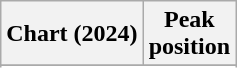<table class="wikitable sortable plainrowheaders" style="text-align:center">
<tr>
<th scope="col">Chart (2024)</th>
<th scope="col">Peak<br> position</th>
</tr>
<tr>
</tr>
<tr>
</tr>
<tr>
</tr>
<tr>
</tr>
<tr>
</tr>
<tr>
</tr>
<tr>
</tr>
</table>
